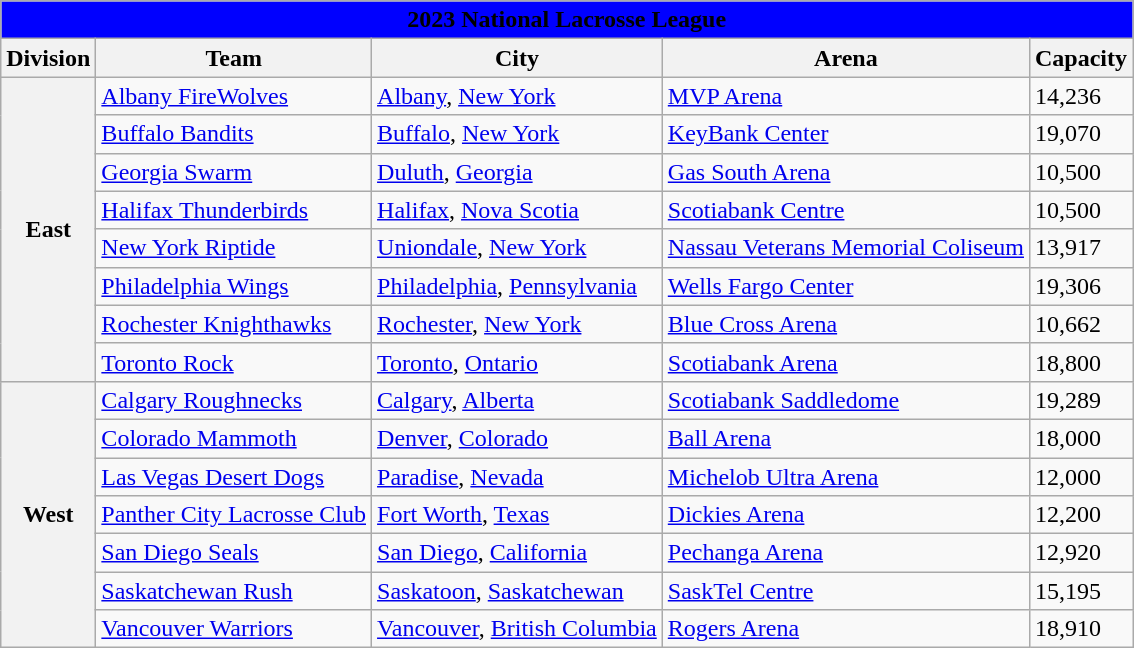<table class="wikitable" style="width:auto">
<tr>
<td bgcolor="#0000FF" align="center" colspan="6"><strong><span>2023 National Lacrosse League</span></strong></td>
</tr>
<tr>
<th>Division</th>
<th>Team</th>
<th>City</th>
<th>Arena</th>
<th>Capacity</th>
</tr>
<tr>
<th rowspan="8">East</th>
<td><a href='#'>Albany FireWolves</a></td>
<td><a href='#'>Albany</a>, <a href='#'>New York</a></td>
<td><a href='#'>MVP Arena</a></td>
<td>14,236</td>
</tr>
<tr>
<td><a href='#'>Buffalo Bandits</a></td>
<td><a href='#'>Buffalo</a>, <a href='#'>New York</a></td>
<td><a href='#'>KeyBank Center</a></td>
<td>19,070</td>
</tr>
<tr>
<td><a href='#'>Georgia Swarm</a></td>
<td><a href='#'>Duluth</a>, <a href='#'>Georgia</a></td>
<td><a href='#'>Gas South Arena</a></td>
<td>10,500</td>
</tr>
<tr>
<td><a href='#'>Halifax Thunderbirds</a></td>
<td><a href='#'>Halifax</a>, <a href='#'>Nova Scotia</a></td>
<td><a href='#'>Scotiabank Centre</a></td>
<td>10,500</td>
</tr>
<tr>
<td><a href='#'>New York Riptide</a></td>
<td><a href='#'>Uniondale</a>, <a href='#'>New York</a></td>
<td><a href='#'>Nassau Veterans Memorial Coliseum</a></td>
<td>13,917</td>
</tr>
<tr>
<td><a href='#'>Philadelphia Wings</a></td>
<td><a href='#'>Philadelphia</a>, <a href='#'>Pennsylvania</a></td>
<td><a href='#'>Wells Fargo Center</a></td>
<td>19,306</td>
</tr>
<tr>
<td><a href='#'>Rochester Knighthawks</a></td>
<td><a href='#'>Rochester</a>, <a href='#'>New York</a></td>
<td><a href='#'>Blue Cross Arena</a></td>
<td>10,662</td>
</tr>
<tr>
<td><a href='#'>Toronto Rock</a></td>
<td><a href='#'>Toronto</a>, <a href='#'>Ontario</a></td>
<td><a href='#'>Scotiabank Arena</a></td>
<td>18,800</td>
</tr>
<tr>
<th rowspan="7">West</th>
<td><a href='#'>Calgary Roughnecks</a></td>
<td><a href='#'>Calgary</a>, <a href='#'>Alberta</a></td>
<td><a href='#'>Scotiabank Saddledome</a></td>
<td>19,289</td>
</tr>
<tr>
<td><a href='#'>Colorado Mammoth</a></td>
<td><a href='#'>Denver</a>, <a href='#'>Colorado</a></td>
<td><a href='#'>Ball Arena</a></td>
<td>18,000</td>
</tr>
<tr>
<td><a href='#'>Las Vegas Desert Dogs</a></td>
<td><a href='#'>Paradise</a>, <a href='#'>Nevada</a></td>
<td><a href='#'>Michelob Ultra Arena</a></td>
<td>12,000</td>
</tr>
<tr>
<td><a href='#'>Panther City Lacrosse Club</a></td>
<td><a href='#'>Fort Worth</a>, <a href='#'>Texas</a></td>
<td><a href='#'>Dickies Arena</a></td>
<td>12,200</td>
</tr>
<tr>
<td><a href='#'>San Diego Seals</a></td>
<td><a href='#'>San Diego</a>, <a href='#'>California</a></td>
<td><a href='#'>Pechanga Arena</a></td>
<td>12,920</td>
</tr>
<tr>
<td><a href='#'>Saskatchewan Rush</a></td>
<td><a href='#'>Saskatoon</a>, <a href='#'>Saskatchewan</a></td>
<td><a href='#'>SaskTel Centre</a></td>
<td>15,195</td>
</tr>
<tr>
<td><a href='#'>Vancouver Warriors</a></td>
<td><a href='#'>Vancouver</a>, <a href='#'>British Columbia</a></td>
<td><a href='#'>Rogers Arena</a></td>
<td>18,910</td>
</tr>
</table>
